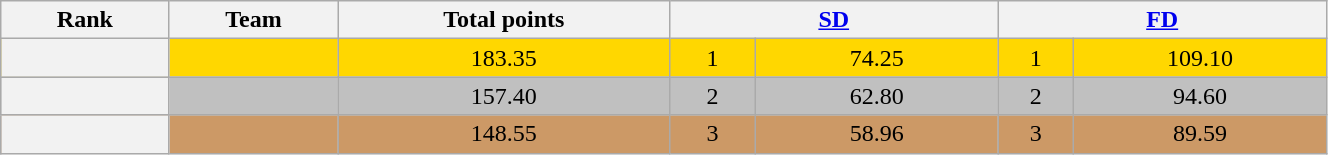<table class="wikitable sortable" style="text-align:left;" width="70%">
<tr>
<th scope="col">Rank</th>
<th scope="col">Team</th>
<th scope="col">Total points</th>
<th scope="col" colspan="2" width="80px"><a href='#'>SD</a></th>
<th scope="col" colspan="2" width="80px"><a href='#'>FD</a></th>
</tr>
<tr bgcolor="gold">
<th scope="row"></th>
<td></td>
<td style="text-align: center;">183.35</td>
<td style="text-align: center;">1</td>
<td style="text-align: center;">74.25</td>
<td style="text-align: center;">1</td>
<td style="text-align: center;">109.10</td>
</tr>
<tr bgcolor="silver">
<th scope="row"></th>
<td></td>
<td style="text-align: center;">157.40</td>
<td style="text-align: center;">2</td>
<td style="text-align: center;">62.80</td>
<td style="text-align: center;">2</td>
<td style="text-align: center;">94.60</td>
</tr>
<tr bgcolor="cc9966">
<th scope="row"></th>
<td></td>
<td style="text-align: center;">148.55</td>
<td style="text-align: center;">3</td>
<td style="text-align: center;">58.96</td>
<td style="text-align: center;">3</td>
<td style="text-align: center;">89.59</td>
</tr>
</table>
